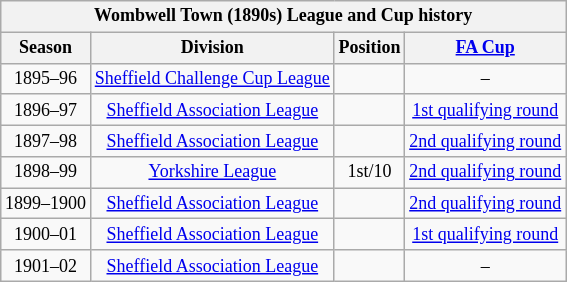<table class="wikitable collapsible" style="font-size:75%; text-align:center;">
<tr>
<th colspan="6"><strong>Wombwell Town (1890s) League and Cup history</strong></th>
</tr>
<tr>
<th>Season</th>
<th>Division</th>
<th>Position</th>
<th><a href='#'>FA Cup</a></th>
</tr>
<tr>
<td>1895–96</td>
<td><a href='#'>Sheffield Challenge Cup League</a></td>
<td></td>
<td>–</td>
</tr>
<tr>
<td>1896–97</td>
<td><a href='#'>Sheffield Association League</a></td>
<td></td>
<td><a href='#'>1st qualifying round</a></td>
</tr>
<tr>
<td>1897–98</td>
<td><a href='#'>Sheffield Association League</a></td>
<td></td>
<td><a href='#'>2nd qualifying round</a></td>
</tr>
<tr>
<td>1898–99</td>
<td><a href='#'>Yorkshire League</a></td>
<td>1st/10</td>
<td><a href='#'>2nd qualifying round</a></td>
</tr>
<tr>
<td>1899–1900</td>
<td><a href='#'>Sheffield Association League</a></td>
<td></td>
<td><a href='#'>2nd qualifying round</a></td>
</tr>
<tr>
<td>1900–01</td>
<td><a href='#'>Sheffield Association League</a></td>
<td></td>
<td><a href='#'>1st qualifying round</a></td>
</tr>
<tr>
<td>1901–02</td>
<td><a href='#'>Sheffield Association League</a></td>
<td></td>
<td>–</td>
</tr>
</table>
